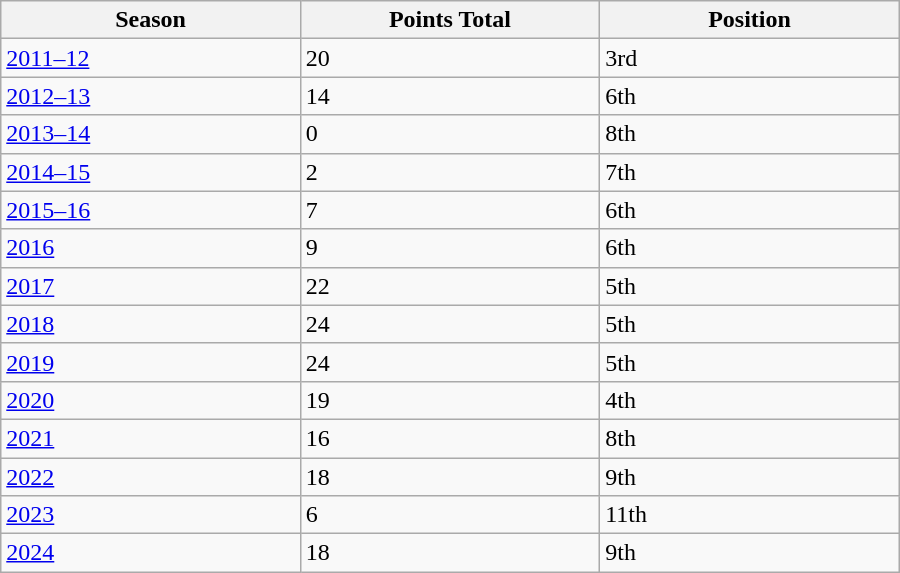<table class="wikitable" style="width:600px;">
<tr>
<th>Season</th>
<th>Points Total</th>
<th>Position</th>
</tr>
<tr>
<td style="width:11%;"><a href='#'>2011–12</a></td>
<td style="width:11%;">20</td>
<td style="width:11%;">3rd</td>
</tr>
<tr>
<td><a href='#'>2012–13</a></td>
<td>14</td>
<td>6th</td>
</tr>
<tr>
<td><a href='#'>2013–14</a></td>
<td>0</td>
<td>8th</td>
</tr>
<tr>
<td><a href='#'>2014–15</a></td>
<td>2</td>
<td>7th</td>
</tr>
<tr>
<td><a href='#'>2015–16</a></td>
<td>7</td>
<td>6th</td>
</tr>
<tr>
<td><a href='#'>2016</a></td>
<td>9</td>
<td>6th</td>
</tr>
<tr>
<td><a href='#'>2017</a></td>
<td>22</td>
<td>5th</td>
</tr>
<tr>
<td><a href='#'>2018</a></td>
<td>24</td>
<td>5th</td>
</tr>
<tr>
<td><a href='#'>2019</a></td>
<td>24</td>
<td>5th</td>
</tr>
<tr>
<td><a href='#'>2020</a></td>
<td>19</td>
<td>4th</td>
</tr>
<tr>
<td><a href='#'>2021</a></td>
<td>16</td>
<td>8th</td>
</tr>
<tr>
<td><a href='#'>2022</a></td>
<td>18</td>
<td>9th</td>
</tr>
<tr>
<td><a href='#'>2023</a></td>
<td>6</td>
<td>11th</td>
</tr>
<tr>
<td><a href='#'>2024</a></td>
<td>18</td>
<td>9th</td>
</tr>
</table>
